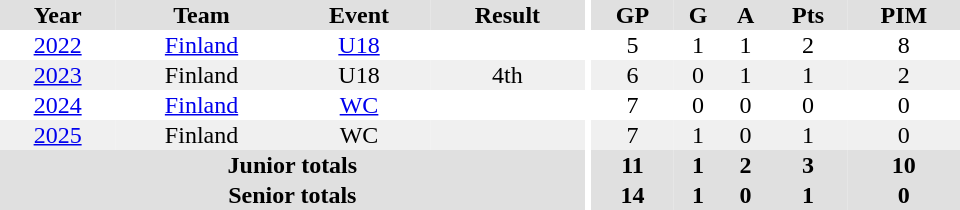<table border="0" cellpadding="1" cellspacing="0" ID="Table3" style="text-align:center; width:40em">
<tr ALIGN="center" bgcolor="#e0e0e0">
<th>Year</th>
<th>Team</th>
<th>Event</th>
<th>Result</th>
<th rowspan="99" bgcolor="#ffffff"></th>
<th>GP</th>
<th>G</th>
<th>A</th>
<th>Pts</th>
<th>PIM</th>
</tr>
<tr>
<td><a href='#'>2022</a></td>
<td><a href='#'>Finland</a></td>
<td><a href='#'>U18</a></td>
<td></td>
<td>5</td>
<td>1</td>
<td>1</td>
<td>2</td>
<td>8</td>
</tr>
<tr bgcolor="#f0f0f0">
<td><a href='#'>2023</a></td>
<td>Finland</td>
<td>U18</td>
<td>4th</td>
<td>6</td>
<td>0</td>
<td>1</td>
<td>1</td>
<td>2</td>
</tr>
<tr>
<td><a href='#'>2024</a></td>
<td><a href='#'>Finland</a></td>
<td><a href='#'>WC</a></td>
<td></td>
<td>7</td>
<td>0</td>
<td>0</td>
<td>0</td>
<td>0</td>
</tr>
<tr bgcolor="#f0f0f0">
<td><a href='#'>2025</a></td>
<td>Finland</td>
<td>WC</td>
<td></td>
<td>7</td>
<td>1</td>
<td>0</td>
<td>1</td>
<td>0</td>
</tr>
<tr bgcolor="#e0e0e0">
<th colspan="4">Junior totals</th>
<th>11</th>
<th>1</th>
<th>2</th>
<th>3</th>
<th>10</th>
</tr>
<tr bgcolor="#e0e0e0">
<th colspan="4">Senior totals</th>
<th>14</th>
<th>1</th>
<th>0</th>
<th>1</th>
<th>0</th>
</tr>
</table>
